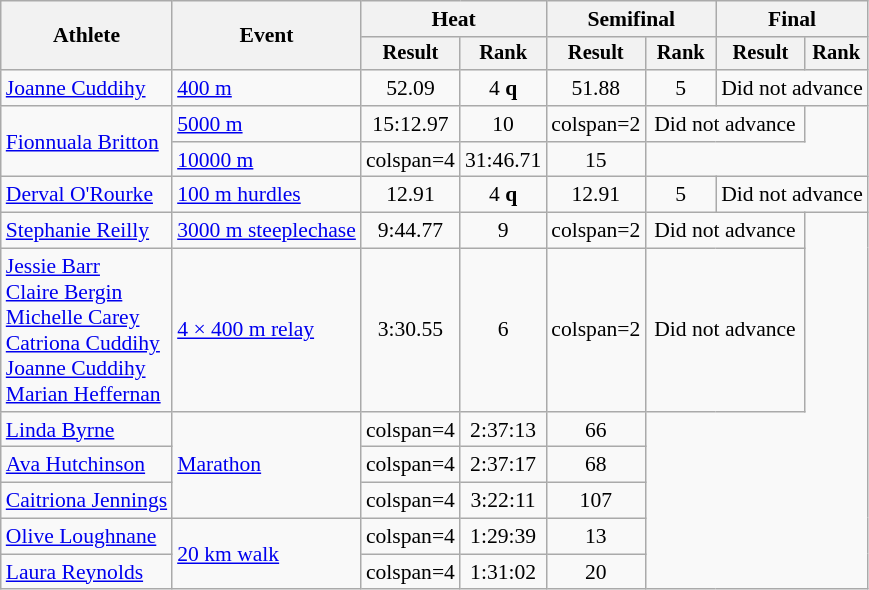<table class="wikitable" style="font-size:90%">
<tr>
<th rowspan="2">Athlete</th>
<th rowspan="2">Event</th>
<th colspan="2">Heat</th>
<th colspan="2">Semifinal</th>
<th colspan="2">Final</th>
</tr>
<tr style="font-size:95%">
<th>Result</th>
<th>Rank</th>
<th>Result</th>
<th>Rank</th>
<th>Result</th>
<th>Rank</th>
</tr>
<tr align=center>
<td align=left><a href='#'>Joanne Cuddihy</a></td>
<td align=left><a href='#'>400 m</a></td>
<td>52.09</td>
<td>4 <strong>q</strong></td>
<td>51.88</td>
<td>5</td>
<td colspan=2>Did not advance</td>
</tr>
<tr align=center>
<td align=left rowspan=2><a href='#'>Fionnuala Britton</a></td>
<td align=left><a href='#'>5000 m</a></td>
<td>15:12.97</td>
<td>10</td>
<td>colspan=2 </td>
<td colspan=2>Did not advance</td>
</tr>
<tr align=center>
<td align=left><a href='#'>10000 m</a></td>
<td>colspan=4 </td>
<td>31:46.71</td>
<td>15</td>
</tr>
<tr align=center>
<td align=left><a href='#'>Derval O'Rourke</a></td>
<td align=left><a href='#'>100 m hurdles</a></td>
<td>12.91</td>
<td>4 <strong>q</strong></td>
<td>12.91</td>
<td>5</td>
<td colspan=2>Did not advance</td>
</tr>
<tr align=center>
<td align=left><a href='#'>Stephanie Reilly</a></td>
<td align=left><a href='#'>3000 m steeplechase</a></td>
<td>9:44.77</td>
<td>9</td>
<td>colspan=2 </td>
<td colspan=2>Did not advance</td>
</tr>
<tr align=center>
<td align=left><a href='#'>Jessie Barr</a><br><a href='#'>Claire Bergin</a><br><a href='#'>Michelle Carey</a><br><a href='#'>Catriona Cuddihy</a><br><a href='#'>Joanne Cuddihy</a><br><a href='#'>Marian Heffernan</a></td>
<td align=left><a href='#'>4 × 400 m relay</a></td>
<td>3:30.55</td>
<td>6</td>
<td>colspan=2 </td>
<td colspan=2>Did not advance</td>
</tr>
<tr align=center>
<td align=left><a href='#'>Linda Byrne</a></td>
<td align=left rowspan=3><a href='#'>Marathon</a></td>
<td>colspan=4 </td>
<td>2:37:13</td>
<td>66</td>
</tr>
<tr align=center>
<td align=left><a href='#'>Ava Hutchinson</a></td>
<td>colspan=4 </td>
<td>2:37:17</td>
<td>68</td>
</tr>
<tr align=center>
<td align=left><a href='#'>Caitriona Jennings</a></td>
<td>colspan=4 </td>
<td>3:22:11</td>
<td>107</td>
</tr>
<tr align=center>
<td align=left><a href='#'>Olive Loughnane</a></td>
<td align=left rowspan=2><a href='#'>20 km walk</a></td>
<td>colspan=4 </td>
<td>1:29:39</td>
<td>13</td>
</tr>
<tr align=center>
<td align=left><a href='#'>Laura Reynolds</a></td>
<td>colspan=4 </td>
<td>1:31:02</td>
<td>20</td>
</tr>
</table>
